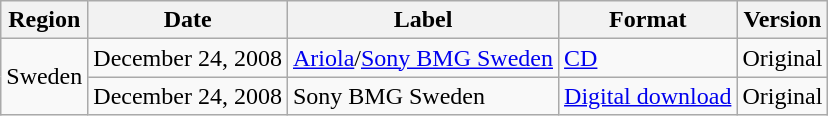<table class="wikitable">
<tr>
<th>Region</th>
<th>Date</th>
<th>Label</th>
<th>Format</th>
<th>Version</th>
</tr>
<tr>
<td rowspan="3">Sweden</td>
<td>December 24, 2008</td>
<td><a href='#'>Ariola</a>/<a href='#'>Sony BMG Sweden</a></td>
<td><a href='#'>CD</a></td>
<td>Original</td>
</tr>
<tr>
<td>December 24, 2008</td>
<td Ariola/Sony Music>Sony BMG Sweden</td>
<td><a href='#'>Digital download</a></td>
<td>Original</td>
</tr>
</table>
